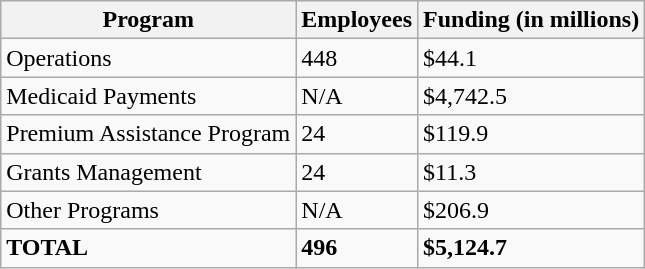<table border="1" cellspacing="0" cellpadding="5" style="border-collapse:collapse;" class="wikitable">
<tr>
<th>Program</th>
<th>Employees</th>
<th>Funding (in millions)</th>
</tr>
<tr>
<td>Operations</td>
<td>448</td>
<td>$44.1</td>
</tr>
<tr>
<td>Medicaid Payments</td>
<td>N/A</td>
<td>$4,742.5</td>
</tr>
<tr>
<td>Premium Assistance Program</td>
<td>24</td>
<td>$119.9</td>
</tr>
<tr>
<td>Grants Management</td>
<td>24</td>
<td>$11.3</td>
</tr>
<tr>
<td>Other Programs</td>
<td>N/A</td>
<td>$206.9</td>
</tr>
<tr>
<td><strong>TOTAL</strong></td>
<td><strong>496</strong></td>
<td><strong>$5,124.7</strong></td>
</tr>
</table>
